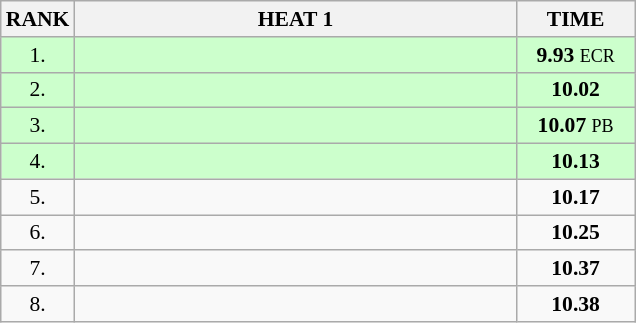<table class="wikitable" style="border-collapse: collapse; font-size: 90%;">
<tr>
<th>RANK</th>
<th style="width: 20em">HEAT 1</th>
<th style="width: 5em">TIME</th>
</tr>
<tr style="background:#ccffcc;">
<td align="center">1.</td>
<td></td>
<td align="center"><strong>9.93</strong> <small>ECR</small></td>
</tr>
<tr style="background:#ccffcc;">
<td align="center">2.</td>
<td></td>
<td align="center"><strong>10.02</strong></td>
</tr>
<tr style="background:#ccffcc;">
<td align="center">3.</td>
<td></td>
<td align="center"><strong>10.07</strong> <small>PB</small></td>
</tr>
<tr style="background:#ccffcc;">
<td align="center">4.</td>
<td></td>
<td align="center"><strong>10.13</strong></td>
</tr>
<tr>
<td align="center">5.</td>
<td></td>
<td align="center"><strong>10.17</strong></td>
</tr>
<tr>
<td align="center">6.</td>
<td></td>
<td align="center"><strong>10.25</strong></td>
</tr>
<tr>
<td align="center">7.</td>
<td></td>
<td align="center"><strong>10.37</strong></td>
</tr>
<tr>
<td align="center">8.</td>
<td></td>
<td align="center"><strong>10.38</strong></td>
</tr>
</table>
